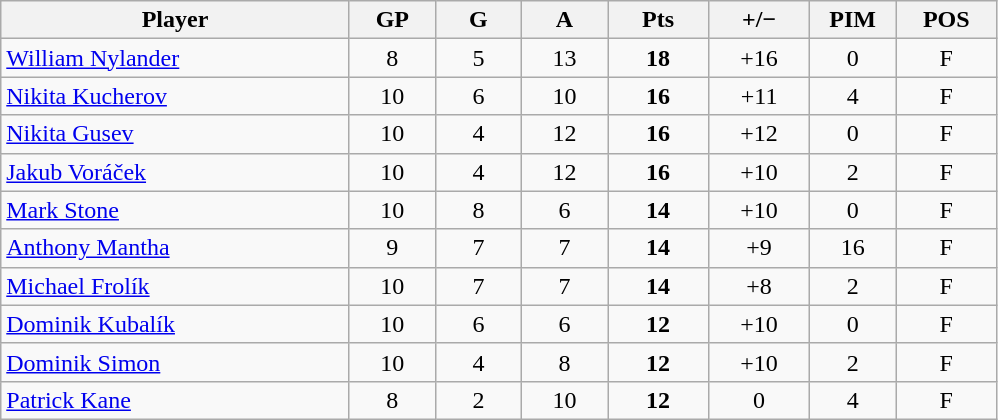<table class="wikitable sortable" style="text-align:center;">
<tr>
<th style="width:225px;">Player</th>
<th style="width:50px;">GP</th>
<th style="width:50px;">G</th>
<th style="width:50px;">A</th>
<th style="width:60px;">Pts</th>
<th style="width:60px;">+/−</th>
<th style="width:50px;">PIM</th>
<th style="width:60px;">POS</th>
</tr>
<tr>
<td style="text-align:left;"> <a href='#'>William Nylander</a></td>
<td>8</td>
<td>5</td>
<td>13</td>
<td><strong>18</strong></td>
<td>+16</td>
<td>0</td>
<td>F</td>
</tr>
<tr>
<td style="text-align:left;"> <a href='#'>Nikita Kucherov</a></td>
<td>10</td>
<td>6</td>
<td>10</td>
<td><strong>16</strong></td>
<td>+11</td>
<td>4</td>
<td>F</td>
</tr>
<tr>
<td style="text-align:left;"> <a href='#'>Nikita Gusev</a></td>
<td>10</td>
<td>4</td>
<td>12</td>
<td><strong>16</strong></td>
<td>+12</td>
<td>0</td>
<td>F</td>
</tr>
<tr>
<td style="text-align:left;"> <a href='#'>Jakub Voráček</a></td>
<td>10</td>
<td>4</td>
<td>12</td>
<td><strong>16</strong></td>
<td>+10</td>
<td>2</td>
<td>F</td>
</tr>
<tr>
<td style="text-align:left;"> <a href='#'>Mark Stone</a></td>
<td>10</td>
<td>8</td>
<td>6</td>
<td><strong>14</strong></td>
<td>+10</td>
<td>0</td>
<td>F</td>
</tr>
<tr>
<td style="text-align:left;"> <a href='#'>Anthony Mantha</a></td>
<td>9</td>
<td>7</td>
<td>7</td>
<td><strong>14</strong></td>
<td>+9</td>
<td>16</td>
<td>F</td>
</tr>
<tr>
<td style="text-align:left;"> <a href='#'>Michael Frolík</a></td>
<td>10</td>
<td>7</td>
<td>7</td>
<td><strong>14</strong></td>
<td>+8</td>
<td>2</td>
<td>F</td>
</tr>
<tr>
<td style="text-align:left;"> <a href='#'>Dominik Kubalík</a></td>
<td>10</td>
<td>6</td>
<td>6</td>
<td><strong>12</strong></td>
<td>+10</td>
<td>0</td>
<td>F</td>
</tr>
<tr>
<td style="text-align:left;"> <a href='#'>Dominik Simon</a></td>
<td>10</td>
<td>4</td>
<td>8</td>
<td><strong>12</strong></td>
<td>+10</td>
<td>2</td>
<td>F</td>
</tr>
<tr>
<td style="text-align:left;"> <a href='#'>Patrick Kane</a></td>
<td>8</td>
<td>2</td>
<td>10</td>
<td><strong>12</strong></td>
<td>0</td>
<td>4</td>
<td>F</td>
</tr>
</table>
